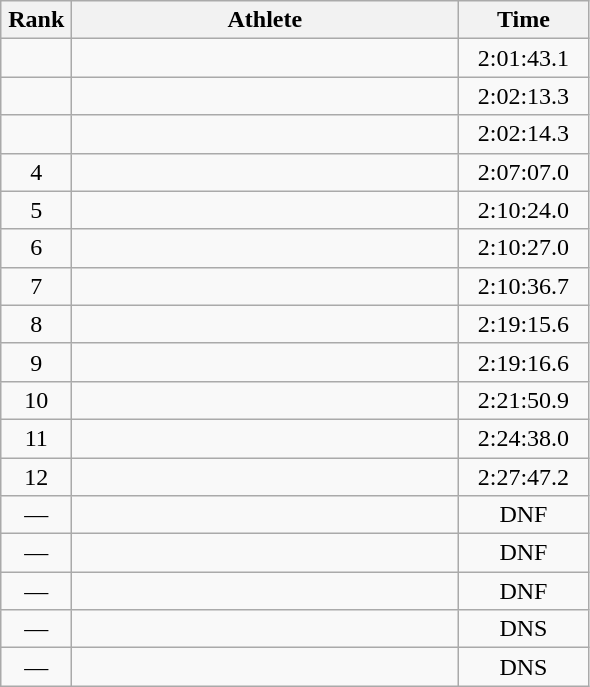<table class=wikitable style="text-align:center">
<tr>
<th width=40>Rank</th>
<th width=250>Athlete</th>
<th width=80>Time</th>
</tr>
<tr>
<td></td>
<td align=left></td>
<td>2:01:43.1</td>
</tr>
<tr>
<td></td>
<td align=left></td>
<td>2:02:13.3</td>
</tr>
<tr>
<td></td>
<td align=left></td>
<td>2:02:14.3</td>
</tr>
<tr>
<td>4</td>
<td align=left></td>
<td>2:07:07.0</td>
</tr>
<tr>
<td>5</td>
<td align=left></td>
<td>2:10:24.0</td>
</tr>
<tr>
<td>6</td>
<td align=left></td>
<td>2:10:27.0</td>
</tr>
<tr>
<td>7</td>
<td align=left></td>
<td>2:10:36.7</td>
</tr>
<tr>
<td>8</td>
<td align=left></td>
<td>2:19:15.6</td>
</tr>
<tr>
<td>9</td>
<td align=left></td>
<td>2:19:16.6</td>
</tr>
<tr>
<td>10</td>
<td align=left></td>
<td>2:21:50.9</td>
</tr>
<tr>
<td>11</td>
<td align=left></td>
<td>2:24:38.0</td>
</tr>
<tr>
<td>12</td>
<td align=left></td>
<td>2:27:47.2</td>
</tr>
<tr>
<td>—</td>
<td align=left></td>
<td>DNF</td>
</tr>
<tr>
<td>—</td>
<td align=left></td>
<td>DNF</td>
</tr>
<tr>
<td>—</td>
<td align=left></td>
<td>DNF</td>
</tr>
<tr>
<td>—</td>
<td align=left></td>
<td>DNS</td>
</tr>
<tr>
<td>—</td>
<td align=left></td>
<td>DNS</td>
</tr>
</table>
